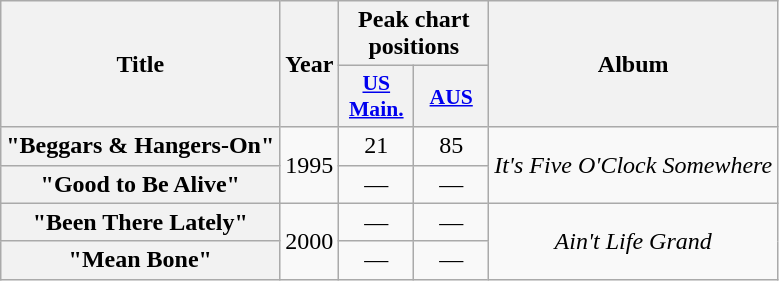<table class="wikitable plainrowheaders" style="text-align:center;">
<tr>
<th rowspan="2">Title</th>
<th rowspan="2">Year</th>
<th colspan="2">Peak chart positions</th>
<th rowspan="2">Album</th>
</tr>
<tr>
<th scope="col" style="width:3em;font-size:90%;"><a href='#'>US<br>Main.</a><br></th>
<th scope="col" style="width:3em;font-size:90%;"><a href='#'>AUS</a><br></th>
</tr>
<tr>
<th scope="row">"Beggars & Hangers-On"</th>
<td rowspan="2">1995</td>
<td>21</td>
<td>85</td>
<td rowspan="2"><em>It's Five O'Clock Somewhere</em></td>
</tr>
<tr>
<th scope="row">"Good to Be Alive"</th>
<td>—</td>
<td>—</td>
</tr>
<tr>
<th scope="row">"Been There Lately"</th>
<td rowspan="2">2000</td>
<td>—</td>
<td>—</td>
<td rowspan="2"><em>Ain't Life Grand</em></td>
</tr>
<tr>
<th scope="row">"Mean Bone"</th>
<td>—</td>
<td>—</td>
</tr>
</table>
